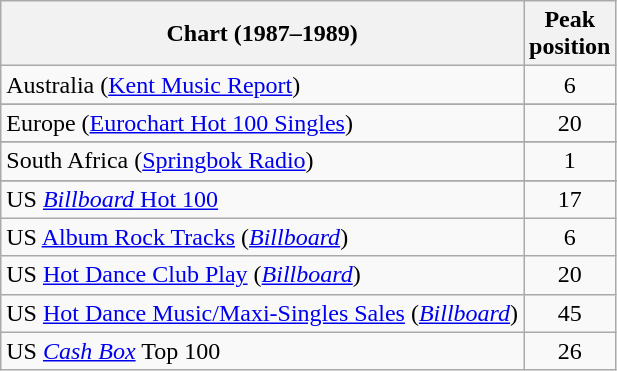<table class="wikitable sortable">
<tr>
<th>Chart (1987–1989)</th>
<th>Peak<br>position</th>
</tr>
<tr>
<td>Australia (<a href='#'>Kent Music Report</a>)</td>
<td align="center">6</td>
</tr>
<tr>
</tr>
<tr>
</tr>
<tr>
</tr>
<tr>
<td>Europe (<a href='#'>Eurochart Hot 100 Singles</a>)</td>
<td align="center">20</td>
</tr>
<tr>
</tr>
<tr>
</tr>
<tr>
</tr>
<tr>
</tr>
<tr>
</tr>
<tr>
<td>South Africa (<a href='#'>Springbok Radio</a>)</td>
<td align="center">1</td>
</tr>
<tr>
</tr>
<tr>
</tr>
<tr>
<td>US <a href='#'><em>Billboard</em> Hot 100</a></td>
<td align="center">17</td>
</tr>
<tr>
<td>US <a href='#'>Album Rock Tracks</a> (<em><a href='#'>Billboard</a></em>)</td>
<td align="center">6</td>
</tr>
<tr>
<td>US <a href='#'>Hot Dance Club Play</a> (<em><a href='#'>Billboard</a></em>)</td>
<td align="center">20</td>
</tr>
<tr>
<td>US <a href='#'>Hot Dance Music/Maxi-Singles Sales</a> (<em><a href='#'>Billboard</a></em>)</td>
<td align="center">45</td>
</tr>
<tr>
<td>US <em><a href='#'>Cash Box</a></em> Top 100</td>
<td align="center">26</td>
</tr>
</table>
